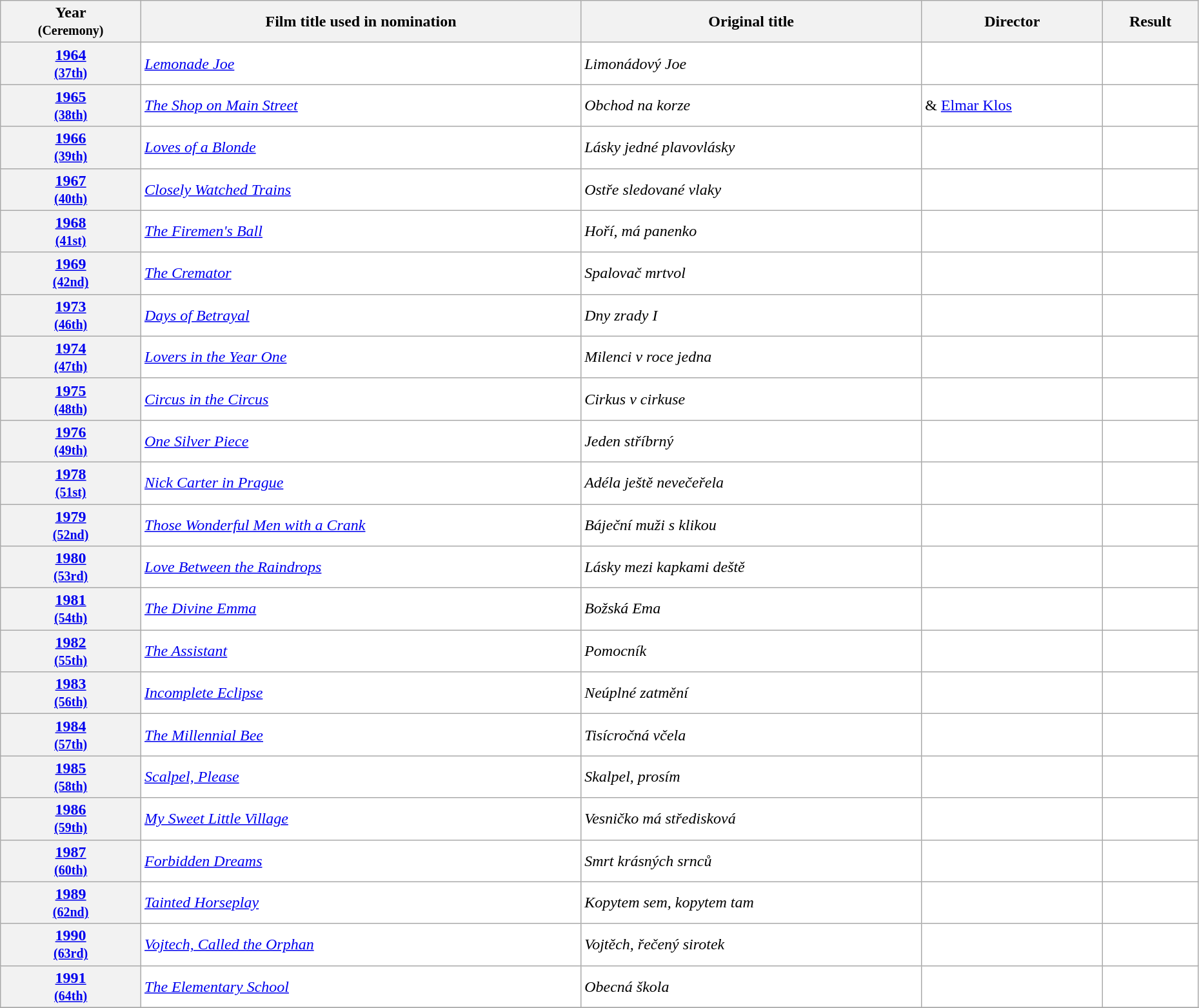<table class="wikitable sortable" width="98%" style="background:#ffffff;">
<tr>
<th>Year<br><small>(Ceremony)</small></th>
<th>Film title used in nomination</th>
<th>Original title</th>
<th>Director</th>
<th>Result</th>
</tr>
<tr>
<th align="center"><a href='#'>1964</a><br><small><a href='#'>(37th)</a></small></th>
<td><em><a href='#'>Lemonade Joe</a></em></td>
<td><em>Limonádový Joe</em></td>
<td></td>
<td></td>
</tr>
<tr>
<th align="center"><a href='#'>1965</a><br><small><a href='#'>(38th)</a></small></th>
<td><em><a href='#'>The Shop on Main Street</a></em></td>
<td><em>Obchod na korze</em></td>
<td> & <a href='#'>Elmar Klos</a></td>
<td></td>
</tr>
<tr>
<th align="center"><a href='#'>1966</a><br><small><a href='#'>(39th)</a></small></th>
<td><em><a href='#'>Loves of a Blonde</a></em></td>
<td><em>Lásky jedné plavovlásky</em></td>
<td></td>
<td></td>
</tr>
<tr>
<th align="center"><a href='#'>1967</a><br><small><a href='#'>(40th)</a></small></th>
<td><em><a href='#'>Closely Watched Trains</a></em></td>
<td><em>Ostře sledované vlaky</em></td>
<td></td>
<td></td>
</tr>
<tr>
<th align="center"><a href='#'>1968</a><br><small><a href='#'>(41st)</a></small></th>
<td><em><a href='#'>The Firemen's Ball</a></em></td>
<td><em>Hoří, má panenko</em></td>
<td></td>
<td></td>
</tr>
<tr>
<th align="center"><a href='#'>1969</a><br><small><a href='#'>(42nd)</a></small></th>
<td><em><a href='#'>The Cremator</a></em></td>
<td><em>Spalovač mrtvol</em></td>
<td></td>
<td></td>
</tr>
<tr>
<th align="center"><a href='#'>1973</a><br><small><a href='#'>(46th)</a></small></th>
<td><em><a href='#'>Days of Betrayal</a></em></td>
<td><em>Dny zrady I</em></td>
<td></td>
<td></td>
</tr>
<tr>
<th align="center"><a href='#'>1974</a><br><small><a href='#'>(47th)</a></small></th>
<td><em><a href='#'>Lovers in the Year One</a></em></td>
<td><em>Milenci v roce jedna</em></td>
<td></td>
<td></td>
</tr>
<tr>
<th align="center"><a href='#'>1975</a><br><small><a href='#'>(48th)</a></small></th>
<td><em><a href='#'>Circus in the Circus</a></em></td>
<td><em>Cirkus v cirkuse</em></td>
<td></td>
<td></td>
</tr>
<tr>
<th align="center"><a href='#'>1976</a><br><small><a href='#'>(49th)</a></small></th>
<td><em><a href='#'>One Silver Piece</a></em></td>
<td><em>Jeden stříbrný</em></td>
<td></td>
<td></td>
</tr>
<tr>
<th align="center"><a href='#'>1978</a><br><small><a href='#'>(51st)</a></small></th>
<td><em><a href='#'>Nick Carter in Prague</a></em></td>
<td><em>Adéla ještě nevečeřela</em></td>
<td></td>
<td></td>
</tr>
<tr>
<th align="center"><a href='#'>1979</a><br><small><a href='#'>(52nd)</a></small></th>
<td><em><a href='#'>Those Wonderful Men with a Crank</a></em></td>
<td><em>Báječní muži s klikou</em></td>
<td></td>
<td></td>
</tr>
<tr>
<th align="center"><a href='#'>1980</a><br><small><a href='#'>(53rd)</a></small></th>
<td><em><a href='#'>Love Between the Raindrops</a></em></td>
<td><em>Lásky mezi kapkami deště</em></td>
<td></td>
<td></td>
</tr>
<tr>
<th align="center"><a href='#'>1981</a><br><small><a href='#'>(54th)</a></small></th>
<td><em><a href='#'>The Divine Emma</a></em></td>
<td><em>Božská Ema</em></td>
<td></td>
<td></td>
</tr>
<tr>
<th align="center"><a href='#'>1982</a><br><small><a href='#'>(55th)</a></small></th>
<td><em><a href='#'>The Assistant</a></em></td>
<td><em>Pomocník</em></td>
<td></td>
<td></td>
</tr>
<tr>
<th align="center"><a href='#'>1983</a><br><small><a href='#'>(56th)</a></small></th>
<td><em><a href='#'>Incomplete Eclipse</a></em></td>
<td><em>Neúplné zatmění</em></td>
<td></td>
<td></td>
</tr>
<tr>
<th align="center"><a href='#'>1984</a><br><small><a href='#'>(57th)</a></small></th>
<td><em><a href='#'>The Millennial Bee</a></em></td>
<td><em>Tisícročná včela</em></td>
<td></td>
<td></td>
</tr>
<tr>
<th align="center"><a href='#'>1985</a><br><small><a href='#'>(58th)</a></small></th>
<td><em><a href='#'>Scalpel, Please</a></em></td>
<td><em>Skalpel, prosím</em></td>
<td></td>
<td></td>
</tr>
<tr>
<th align="center"><a href='#'>1986</a><br><small><a href='#'>(59th)</a></small></th>
<td><em><a href='#'>My Sweet Little Village</a></em></td>
<td><em>Vesničko má středisková</em></td>
<td></td>
<td></td>
</tr>
<tr>
<th align="center"><a href='#'>1987</a><br><small><a href='#'>(60th)</a></small></th>
<td><em><a href='#'>Forbidden Dreams</a></em></td>
<td><em>Smrt krásných srnců</em></td>
<td></td>
<td></td>
</tr>
<tr>
<th align="center"><a href='#'>1989</a><br><small><a href='#'>(62nd)</a></small></th>
<td><em><a href='#'>Tainted Horseplay</a></em></td>
<td><em>Kopytem sem, kopytem tam</em></td>
<td></td>
<td></td>
</tr>
<tr>
<th align="center"><a href='#'>1990</a><br><small><a href='#'>(63rd)</a></small></th>
<td><em><a href='#'>Vojtech, Called the Orphan</a></em></td>
<td><em>Vojtěch, řečený sirotek</em></td>
<td></td>
<td></td>
</tr>
<tr>
<th align="center"><a href='#'>1991</a><br><small><a href='#'>(64th)</a></small></th>
<td><em><a href='#'>The Elementary School</a></em></td>
<td><em>Obecná škola</em></td>
<td></td>
<td></td>
</tr>
<tr>
</tr>
</table>
